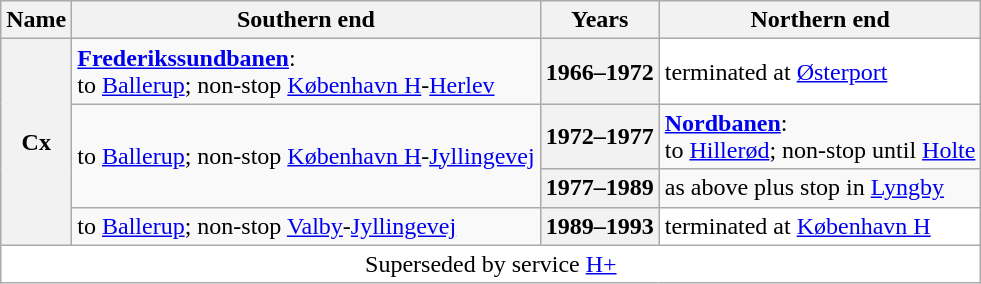<table class=wikitable>
<tr>
<th>Name</th>
<th>Southern end</th>
<th>Years</th>
<th>Northern end</th>
</tr>
<tr>
<th rowspan=4>Cx</th>
<td><strong><a href='#'>Frederikssundbanen</a></strong>:<br> to <a href='#'>Ballerup</a>; non-stop <a href='#'>København H</a>-<a href='#'>Herlev</a></td>
<th>1966–1972</th>
<td style="background:white">terminated at <a href='#'>Østerport</a></td>
</tr>
<tr>
<td rowspan=2>to <a href='#'>Ballerup</a>; non-stop <a href='#'>København H</a>-<a href='#'>Jyllingevej</a></td>
<th>1972–1977</th>
<td><strong><a href='#'>Nordbanen</a></strong>:<br> to <a href='#'>Hillerød</a>; non-stop until <a href='#'>Holte</a></td>
</tr>
<tr>
<th>1977–1989</th>
<td>as above plus stop in <a href='#'>Lyngby</a></td>
</tr>
<tr>
<td>to <a href='#'>Ballerup</a>; non-stop <a href='#'>Valby</a>-<a href='#'>Jyllingevej</a></td>
<th>1989–1993</th>
<td style="background:white">terminated at <a href='#'>København H</a></td>
</tr>
<tr>
<td colspan=4 style="background:white" align=center>Superseded by service <a href='#'>H+</a></td>
</tr>
</table>
